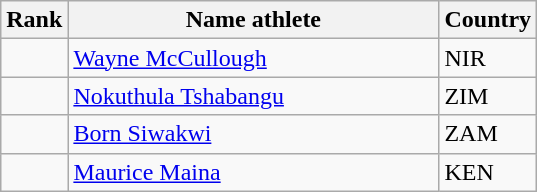<table class="wikitable">
<tr>
<th>Rank</th>
<th align="left" style="width: 15em">Name athlete</th>
<th>Country</th>
</tr>
<tr>
<td align="center"></td>
<td><a href='#'>Wayne McCullough</a></td>
<td> NIR</td>
</tr>
<tr>
<td align="center"></td>
<td><a href='#'>Nokuthula Tshabangu</a></td>
<td> ZIM</td>
</tr>
<tr>
<td align="center"></td>
<td><a href='#'>Born Siwakwi</a></td>
<td> ZAM</td>
</tr>
<tr>
<td align="center"></td>
<td><a href='#'>Maurice Maina</a></td>
<td> KEN</td>
</tr>
</table>
